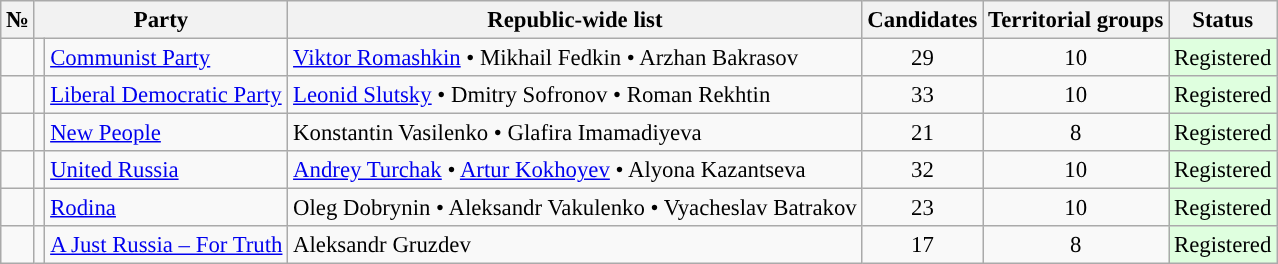<table class="wikitable sortable" style="background: #f9f9f9; text-align:right; font-size: 95%">
<tr>
<th align=center>№</th>
<th colspan="2">Party</th>
<th align=center>Republic-wide list</th>
<th align=center>Candidates</th>
<th align=center>Territorial groups</th>
<th align=center>Status</th>
</tr>
<tr>
<td align=center></td>
<td style="background-color:"></td>
<td align=left><a href='#'>Communist Party</a></td>
<td align=left><a href='#'>Viktor Romashkin</a> • Mikhail Fedkin • Arzhan Bakrasov</td>
<td align=center>29</td>
<td align=center>10</td>
<td align=center bgcolor="#DFFFDF">Registered</td>
</tr>
<tr>
<td align=center></td>
<td style="background-color:"></td>
<td align=left><a href='#'>Liberal Democratic Party</a></td>
<td align=left><a href='#'>Leonid Slutsky</a> • Dmitry Sofronov • Roman Rekhtin</td>
<td align=center>33</td>
<td align=center>10</td>
<td align=center bgcolor="#DFFFDF">Registered</td>
</tr>
<tr>
<td align=center></td>
<td style="background-color:"></td>
<td align=left><a href='#'>New People</a></td>
<td align=left>Konstantin Vasilenko • Glafira Imamadiyeva</td>
<td align=center>21</td>
<td align=center>8</td>
<td align=center bgcolor="#DFFFDF">Registered</td>
</tr>
<tr>
<td align=center></td>
<td style="background-color:"></td>
<td align=left><a href='#'>United Russia</a></td>
<td align=left><a href='#'>Andrey Turchak</a> • <a href='#'>Artur Kokhoyev</a> • Alyona Kazantseva</td>
<td align=center>32</td>
<td align=center>10</td>
<td align=center bgcolor="#DFFFDF">Registered</td>
</tr>
<tr>
<td align=center></td>
<td style="background-color:"></td>
<td align=left><a href='#'>Rodina</a></td>
<td align=left>Oleg Dobrynin • Aleksandr Vakulenko • Vyacheslav Batrakov</td>
<td align=center>23</td>
<td align=center>10</td>
<td align=center bgcolor="#DFFFDF">Registered</td>
</tr>
<tr>
<td align=center></td>
<td style="background-color:"></td>
<td align=left><a href='#'>A Just Russia – For Truth</a></td>
<td align=left>Aleksandr Gruzdev</td>
<td align=center>17</td>
<td align=center>8</td>
<td align=center bgcolor="#DFFFDF">Registered</td>
</tr>
</table>
